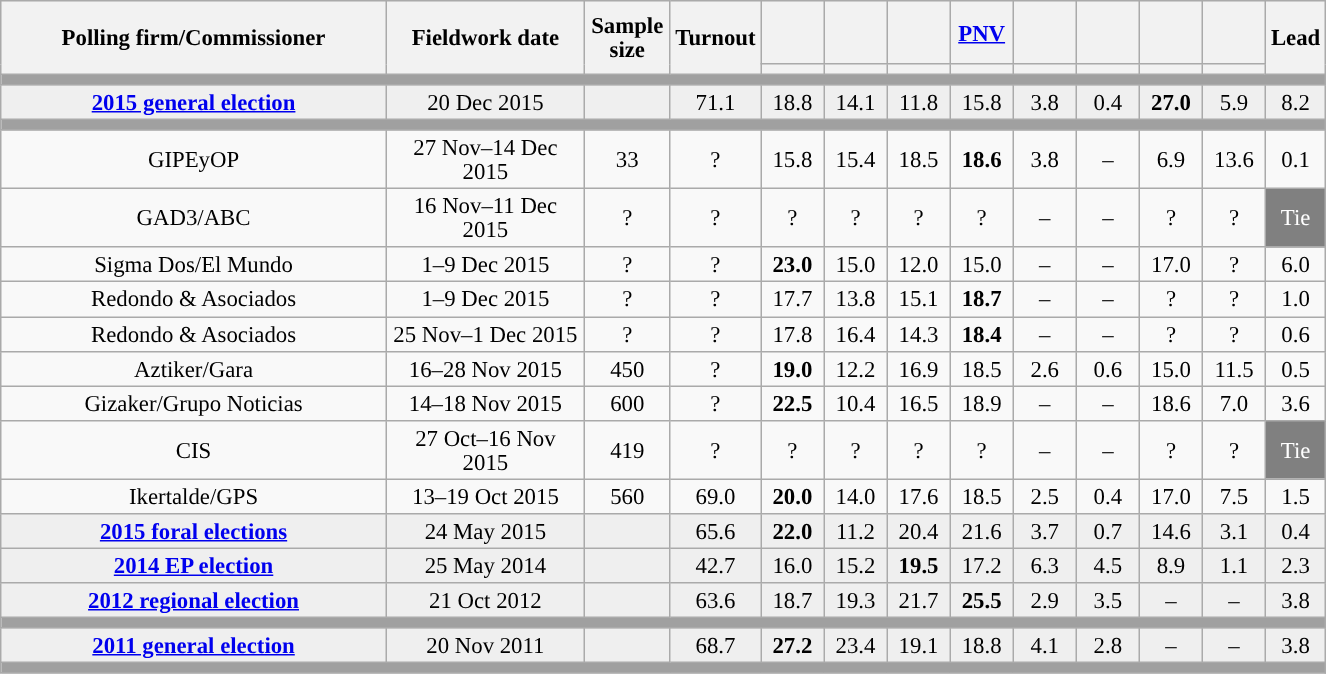<table class="wikitable collapsible collapsed" style="text-align:center; font-size:95%; line-height:16px;">
<tr style="height:42px; background-color:#E9E9E9">
<th style="width:250px;" rowspan="2">Polling firm/Commissioner</th>
<th style="width:125px;" rowspan="2">Fieldwork date</th>
<th style="width:50px;" rowspan="2">Sample size</th>
<th style="width:45px;" rowspan="2">Turnout</th>
<th style="width:35px;"></th>
<th style="width:35px;"></th>
<th style="width:35px;"><br></th>
<th style="width:35px;"><a href='#'>PNV</a></th>
<th style="width:35px;"></th>
<th style="width:35px;"></th>
<th style="width:35px;"></th>
<th style="width:35px;"></th>
<th style="width:30px;" rowspan="2">Lead</th>
</tr>
<tr>
<th style="color:inherit;background:"></th>
<th style="color:inherit;background:"></th>
<th style="color:inherit;background:"></th>
<th style="color:inherit;background:"></th>
<th style="color:inherit;background:"></th>
<th style="color:inherit;background:"></th>
<th style="color:inherit;background:"></th>
<th style="color:inherit;background:"></th>
</tr>
<tr>
<td colspan="13" style="background:#A0A0A0"></td>
</tr>
<tr style="background:#EFEFEF;">
<td><strong><a href='#'>2015 general election</a></strong></td>
<td>20 Dec 2015</td>
<td></td>
<td>71.1</td>
<td>18.8<br></td>
<td>14.1<br></td>
<td>11.8<br></td>
<td>15.8<br></td>
<td>3.8<br></td>
<td>0.4<br></td>
<td><strong>27.0</strong><br></td>
<td>5.9<br></td>
<td style="background:">8.2</td>
</tr>
<tr>
<td colspan="13" style="background:#A0A0A0"></td>
</tr>
<tr>
<td>GIPEyOP</td>
<td>27 Nov–14 Dec 2015</td>
<td>33</td>
<td>?</td>
<td>15.8<br></td>
<td>15.4<br></td>
<td>18.5<br></td>
<td><strong>18.6</strong><br></td>
<td>3.8<br></td>
<td>–</td>
<td>6.9<br></td>
<td>13.6<br></td>
<td style="background:">0.1</td>
</tr>
<tr>
<td>GAD3/ABC</td>
<td>16 Nov–11 Dec 2015</td>
<td>?</td>
<td>?</td>
<td>?<br></td>
<td>?<br></td>
<td>?<br></td>
<td>?<br></td>
<td>–</td>
<td>–</td>
<td>?<br></td>
<td>?<br></td>
<td style="background:gray;color:white;">Tie</td>
</tr>
<tr>
<td>Sigma Dos/El Mundo</td>
<td>1–9 Dec 2015</td>
<td>?</td>
<td>?</td>
<td><strong>23.0</strong><br></td>
<td>15.0<br></td>
<td>12.0<br></td>
<td>15.0<br></td>
<td>–</td>
<td>–</td>
<td>17.0<br></td>
<td>?<br></td>
<td style="background:">6.0</td>
</tr>
<tr>
<td>Redondo & Asociados</td>
<td>1–9 Dec 2015</td>
<td>?</td>
<td>?</td>
<td>17.7<br></td>
<td>13.8<br></td>
<td>15.1<br></td>
<td><strong>18.7</strong><br></td>
<td>–</td>
<td>–</td>
<td>?<br></td>
<td>?<br></td>
<td style="background:">1.0</td>
</tr>
<tr>
<td>Redondo & Asociados</td>
<td>25 Nov–1 Dec 2015</td>
<td>?</td>
<td>?</td>
<td>17.8<br></td>
<td>16.4<br></td>
<td>14.3<br></td>
<td><strong>18.4</strong><br></td>
<td>–</td>
<td>–</td>
<td>?<br></td>
<td>?<br></td>
<td style="background:">0.6</td>
</tr>
<tr>
<td>Aztiker/Gara</td>
<td>16–28 Nov 2015</td>
<td>450</td>
<td>?</td>
<td><strong>19.0</strong><br></td>
<td>12.2<br></td>
<td>16.9<br></td>
<td>18.5<br></td>
<td>2.6<br></td>
<td>0.6<br></td>
<td>15.0<br></td>
<td>11.5<br></td>
<td style="background:">0.5</td>
</tr>
<tr>
<td>Gizaker/Grupo Noticias</td>
<td>14–18 Nov 2015</td>
<td>600</td>
<td>?</td>
<td><strong>22.5</strong><br></td>
<td>10.4<br></td>
<td>16.5<br></td>
<td>18.9<br></td>
<td>–</td>
<td>–</td>
<td>18.6<br></td>
<td>7.0<br></td>
<td style="background:">3.6</td>
</tr>
<tr>
<td>CIS</td>
<td>27 Oct–16 Nov 2015</td>
<td>419</td>
<td>?</td>
<td>?<br></td>
<td>?<br></td>
<td>?<br></td>
<td>?<br></td>
<td>–</td>
<td>–</td>
<td>?<br></td>
<td>?<br></td>
<td style="background:gray;color:white;">Tie</td>
</tr>
<tr>
<td>Ikertalde/GPS</td>
<td>13–19 Oct 2015</td>
<td>560</td>
<td>69.0</td>
<td><strong>20.0</strong><br></td>
<td>14.0<br></td>
<td>17.6<br></td>
<td>18.5<br></td>
<td>2.5<br></td>
<td>0.4<br></td>
<td>17.0<br></td>
<td>7.5<br></td>
<td style="background:">1.5</td>
</tr>
<tr style="background:#EFEFEF;">
<td><strong><a href='#'>2015 foral elections</a></strong></td>
<td>24 May 2015</td>
<td></td>
<td>65.6</td>
<td><strong>22.0</strong><br></td>
<td>11.2<br></td>
<td>20.4<br></td>
<td>21.6<br></td>
<td>3.7<br></td>
<td>0.7<br></td>
<td>14.6<br></td>
<td>3.1<br></td>
<td style="background:">0.4</td>
</tr>
<tr style="background:#EFEFEF;">
<td><strong><a href='#'>2014 EP election</a></strong></td>
<td>25 May 2014</td>
<td></td>
<td>42.7</td>
<td>16.0<br></td>
<td>15.2<br></td>
<td><strong>19.5</strong><br></td>
<td>17.2<br></td>
<td>6.3<br></td>
<td>4.5<br></td>
<td>8.9<br></td>
<td>1.1<br></td>
<td style="background:">2.3</td>
</tr>
<tr style="background:#EFEFEF;">
<td><strong><a href='#'>2012 regional election</a></strong></td>
<td>21 Oct 2012</td>
<td></td>
<td>63.6</td>
<td>18.7<br></td>
<td>19.3<br></td>
<td>21.7<br></td>
<td><strong>25.5</strong><br></td>
<td>2.9<br></td>
<td>3.5<br></td>
<td>–</td>
<td>–</td>
<td style="background:">3.8</td>
</tr>
<tr>
<td colspan="13" style="background:#A0A0A0"></td>
</tr>
<tr style="background:#EFEFEF;">
<td><strong><a href='#'>2011 general election</a></strong></td>
<td>20 Nov 2011</td>
<td></td>
<td>68.7</td>
<td><strong>27.2</strong><br></td>
<td>23.4<br></td>
<td>19.1<br></td>
<td>18.8<br></td>
<td>4.1<br></td>
<td>2.8<br></td>
<td>–</td>
<td>–</td>
<td style="background:">3.8</td>
</tr>
<tr>
<td colspan="13" style="background:#A0A0A0"></td>
</tr>
</table>
